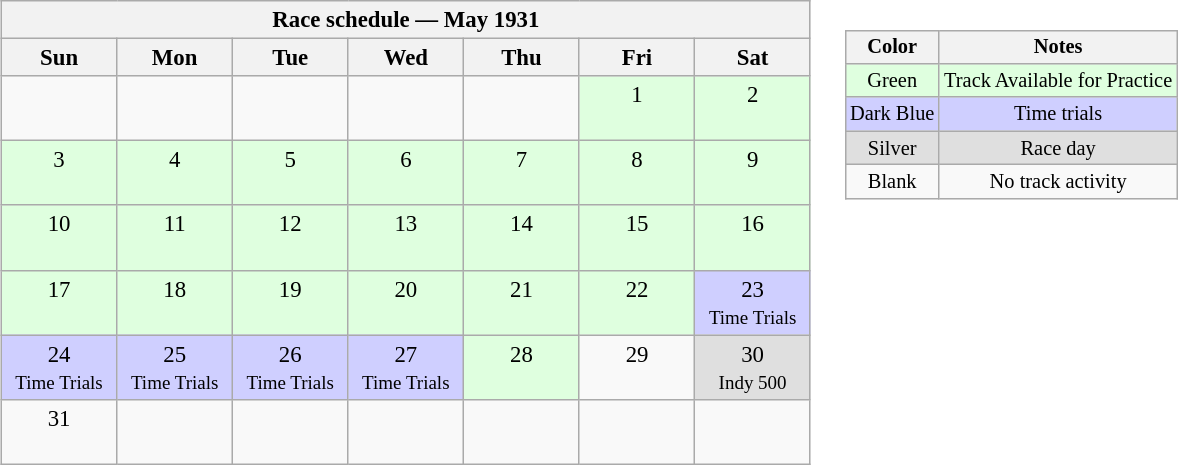<table>
<tr>
<td><br><table class="wikitable" style="text-align:center; font-size:95%">
<tr valign="top">
<th colspan=7>Race schedule — May 1931</th>
</tr>
<tr>
<th scope="col" width="70">Sun</th>
<th scope="col" width="70">Mon</th>
<th scope="col" width="70">Tue</th>
<th scope="col" width="70">Wed</th>
<th scope="col" width="70">Thu</th>
<th scope="col" width="70">Fri</th>
<th scope="col" width="70">Sat</th>
</tr>
<tr>
<td> </td>
<td> </td>
<td> </td>
<td> </td>
<td> </td>
<td style="background:#DFFFDF;">1<br> </td>
<td style="background:#DFFFDF;">2<br> </td>
</tr>
<tr>
<td style="background:#DFFFDF;">3<br> </td>
<td style="background:#DFFFDF;">4<br> </td>
<td style="background:#DFFFDF;">5<br> </td>
<td style="background:#DFFFDF;">6<br> </td>
<td style="background:#DFFFDF;">7<br> </td>
<td style="background:#DFFFDF;">8<br> </td>
<td style="background:#DFFFDF;">9<br> </td>
</tr>
<tr>
<td style="background:#DFFFDF;">10<br> </td>
<td style="background:#DFFFDF;">11<br> </td>
<td style="background:#DFFFDF;">12<br> </td>
<td style="background:#DFFFDF;">13<br> </td>
<td style="background:#DFFFDF;">14<br> </td>
<td style="background:#DFFFDF;">15<br> </td>
<td style="background:#DFFFDF;">16<br> </td>
</tr>
<tr>
<td style="background:#DFFFDF;">17<br> </td>
<td style="background:#DFFFDF;">18<br> </td>
<td style="background:#DFFFDF;">19<br> </td>
<td style="background:#DFFFDF;">20<br> </td>
<td style="background:#DFFFDF;">21<br> </td>
<td style="background:#DFFFDF;">22<br> </td>
<td style="background:#CFCFFF;">23<br><small>Time Trials</small></td>
</tr>
<tr>
<td style="background:#CFCFFF;">24<br><small>Time Trials</small></td>
<td style="background:#CFCFFF;">25<br><small>Time Trials</small></td>
<td style="background:#CFCFFF;">26<br><small>Time Trials</small></td>
<td style="background:#CFCFFF;">27<br><small>Time Trials</small></td>
<td style="background:#DFFFDF;">28<br> </td>
<td>29<br> </td>
<td style="background:#DFDFDF;">30<br><small>Indy 500</small></td>
</tr>
<tr>
<td>31<br> </td>
<td> </td>
<td> </td>
<td> </td>
<td> </td>
<td> </td>
<td> </td>
</tr>
</table>
</td>
<td valign="top"><br><table>
<tr>
<td><br><table style="margin-right:0; font-size:85%; text-align:center;" class="wikitable">
<tr>
<th>Color</th>
<th>Notes</th>
</tr>
<tr style="background:#DFFFDF;">
<td>Green</td>
<td>Track Available for Practice</td>
</tr>
<tr style="background:#CFCFFF;">
<td>Dark Blue</td>
<td>Time trials</td>
</tr>
<tr style="background:#DFDFDF;">
<td>Silver</td>
<td>Race day</td>
</tr>
<tr>
<td>Blank</td>
<td>No track activity</td>
</tr>
</table>
</td>
</tr>
</table>
</td>
</tr>
</table>
